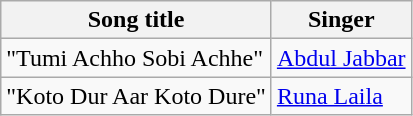<table class="wikitable">
<tr>
<th>Song title</th>
<th>Singer</th>
</tr>
<tr>
<td>"Tumi Achho Sobi Achhe"</td>
<td><a href='#'>Abdul Jabbar</a></td>
</tr>
<tr>
<td>"Koto Dur Aar Koto Dure"</td>
<td><a href='#'>Runa Laila</a></td>
</tr>
</table>
